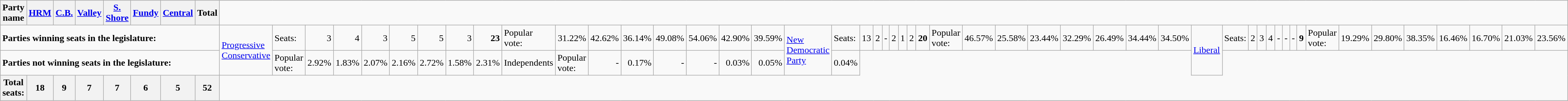<table class="wikitable">
<tr>
<th align="center" colspan="3">Party name</th>
<th align="center" width="45"><a href='#'>HRM</a></th>
<th align="center" width="45"><a href='#'>C.B.</a></th>
<th align="center" width="45"><a href='#'>Valley</a></th>
<th align="center" width="48"><a href='#'>S. Shore</a></th>
<th align="center" width="45"><a href='#'>Fundy</a></th>
<th align="center" width="45"><a href='#'>Central</a></th>
<th align="center" width="45">Total</th>
</tr>
<tr>
<td colspan=10><strong>Parties winning seats in the legislature:</strong><br></td>
<td rowspan="2"><a href='#'>Progressive Conservative</a></td>
<td>Seats:</td>
<td align="right">3</td>
<td align="right">4</td>
<td align="right">3</td>
<td align="right">5</td>
<td align="right">5</td>
<td align="right">3</td>
<td align="right"><strong>23</strong><br></td>
<td>Popular vote:</td>
<td align="right">31.22%</td>
<td align="right">42.62%</td>
<td align="right">36.14%</td>
<td align="right">49.08%</td>
<td align="right">54.06%</td>
<td align="right">42.90%</td>
<td align="right">39.59%<br></td>
<td rowspan="2"><a href='#'>New Democratic Party</a></td>
<td>Seats:</td>
<td align="right">13</td>
<td align="right">2</td>
<td align="right">-</td>
<td align="right">2</td>
<td align="right">1</td>
<td align="right">2</td>
<td align="right"><strong>20</strong><br></td>
<td>Popular vote:</td>
<td align="right">46.57%</td>
<td align="right">25.58%</td>
<td align="right">23.44%</td>
<td align="right">32.29%</td>
<td align="right">26.49%</td>
<td align="right">34.44%</td>
<td align="right">34.50%<br></td>
<td rowspan="2"><a href='#'>Liberal</a></td>
<td>Seats:</td>
<td align="right">2</td>
<td align="right">3</td>
<td align="right">4</td>
<td align="right">-</td>
<td align="right">-</td>
<td align="right">-</td>
<td align="right"><strong>9</strong><br></td>
<td>Popular vote:</td>
<td align="right">19.29%</td>
<td align="right">29.80%</td>
<td align="right">38.35%</td>
<td align="right">16.46%</td>
<td align="right">16.70%</td>
<td align="right">21.03%</td>
<td align="right">23.56%</td>
</tr>
<tr>
<td colspan=10><strong>Parties not winning seats in the legislature:</strong><br></td>
<td>Popular vote:</td>
<td align="right">2.92%</td>
<td align="right">1.83%</td>
<td align="right">2.07%</td>
<td align="right">2.16%</td>
<td align="right">2.72%</td>
<td align="right">1.58%</td>
<td align="right">2.31%<br></td>
<td>Independents</td>
<td>Popular vote:</td>
<td align="right">-</td>
<td align="right">0.17%</td>
<td align="right">-</td>
<td align="right">-</td>
<td align="right">0.03%</td>
<td align="right">0.05%</td>
<td align="right">0.04%</td>
</tr>
<tr>
<th colspan=3>Total seats:</th>
<th align="right">18</th>
<th align="right">9</th>
<th align="right">7</th>
<th align="right">7</th>
<th align="right">6</th>
<th align="right">5</th>
<th align="right">52</th>
</tr>
</table>
